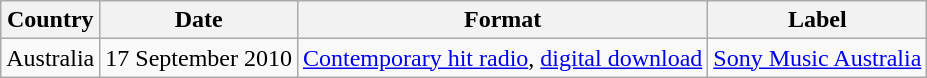<table class="wikitable">
<tr>
<th>Country</th>
<th>Date</th>
<th>Format</th>
<th>Label</th>
</tr>
<tr>
<td>Australia</td>
<td>17 September 2010</td>
<td><a href='#'>Contemporary hit radio</a>, <a href='#'>digital download</a></td>
<td><a href='#'>Sony Music Australia</a></td>
</tr>
</table>
